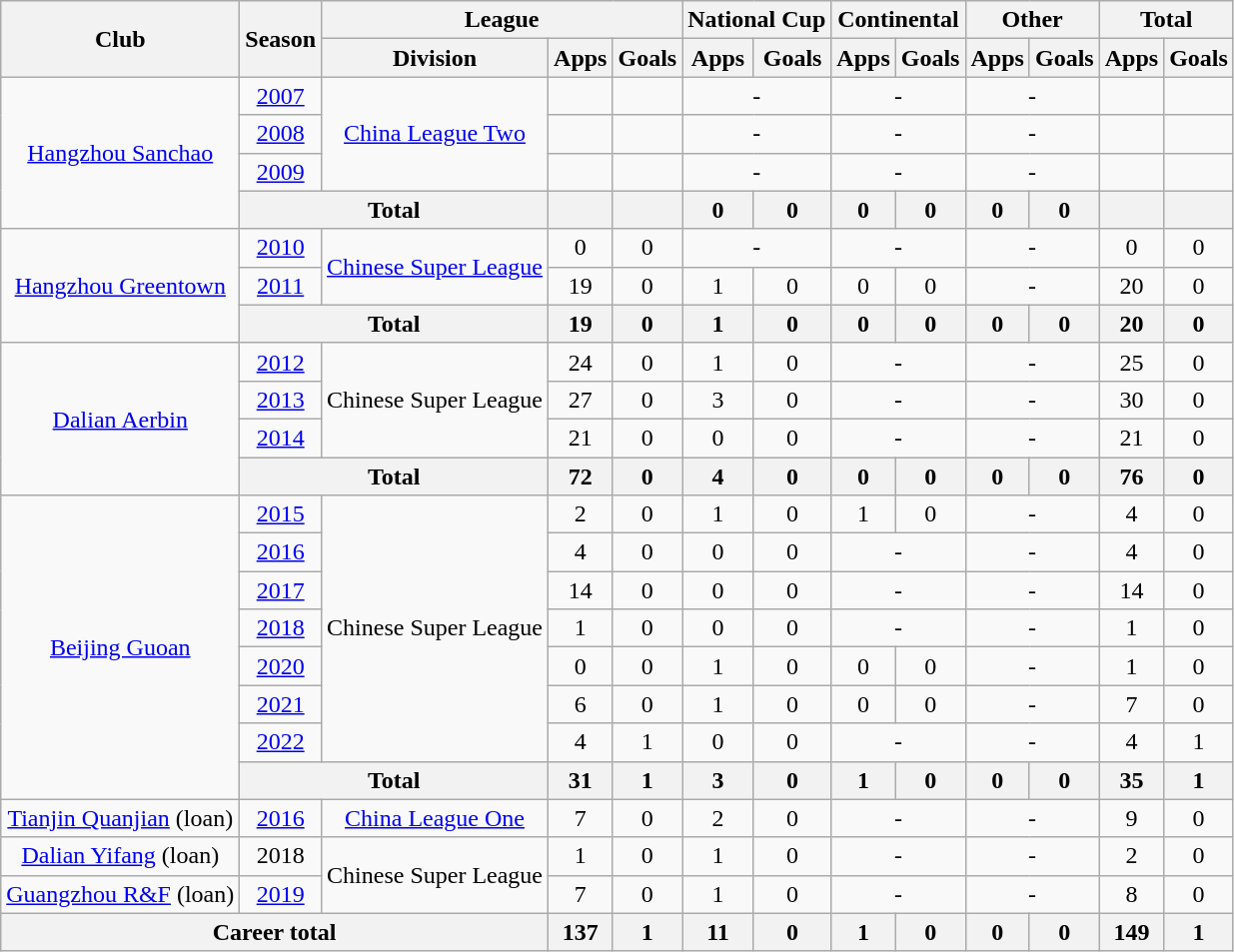<table class="wikitable" style="text-align: center">
<tr>
<th rowspan="2">Club</th>
<th rowspan="2">Season</th>
<th colspan="3">League</th>
<th colspan="2">National Cup</th>
<th colspan="2">Continental</th>
<th colspan="2">Other</th>
<th colspan="2">Total</th>
</tr>
<tr>
<th>Division</th>
<th>Apps</th>
<th>Goals</th>
<th>Apps</th>
<th>Goals</th>
<th>Apps</th>
<th>Goals</th>
<th>Apps</th>
<th>Goals</th>
<th>Apps</th>
<th>Goals</th>
</tr>
<tr>
<td rowspan="4"><a href='#'>Hangzhou Sanchao</a></td>
<td><a href='#'>2007</a></td>
<td rowspan="3"><a href='#'>China League Two</a></td>
<td></td>
<td></td>
<td colspan="2">-</td>
<td colspan="2">-</td>
<td colspan="2">-</td>
<td></td>
<td></td>
</tr>
<tr>
<td><a href='#'>2008</a></td>
<td></td>
<td></td>
<td colspan="2">-</td>
<td colspan="2">-</td>
<td colspan="2">-</td>
<td></td>
<td></td>
</tr>
<tr>
<td><a href='#'>2009</a></td>
<td></td>
<td></td>
<td colspan="2">-</td>
<td colspan="2">-</td>
<td colspan="2">-</td>
<td></td>
<td></td>
</tr>
<tr>
<th colspan="2"><strong>Total</strong></th>
<th></th>
<th></th>
<th>0</th>
<th>0</th>
<th>0</th>
<th>0</th>
<th>0</th>
<th>0</th>
<th></th>
<th></th>
</tr>
<tr>
<td rowspan="3"><a href='#'>Hangzhou Greentown</a></td>
<td><a href='#'>2010</a></td>
<td rowspan="2"><a href='#'>Chinese Super League</a></td>
<td>0</td>
<td>0</td>
<td colspan="2">-</td>
<td colspan="2">-</td>
<td colspan="2">-</td>
<td>0</td>
<td>0</td>
</tr>
<tr>
<td><a href='#'>2011</a></td>
<td>19</td>
<td>0</td>
<td>1</td>
<td>0</td>
<td>0</td>
<td>0</td>
<td colspan="2">-</td>
<td>20</td>
<td>0</td>
</tr>
<tr>
<th colspan="2"><strong>Total</strong></th>
<th>19</th>
<th>0</th>
<th>1</th>
<th>0</th>
<th>0</th>
<th>0</th>
<th>0</th>
<th>0</th>
<th>20</th>
<th>0</th>
</tr>
<tr>
<td rowspan="4"><a href='#'>Dalian Aerbin</a></td>
<td><a href='#'>2012</a></td>
<td rowspan="3">Chinese Super League</td>
<td>24</td>
<td>0</td>
<td>1</td>
<td>0</td>
<td colspan="2">-</td>
<td colspan="2">-</td>
<td>25</td>
<td>0</td>
</tr>
<tr>
<td><a href='#'>2013</a></td>
<td>27</td>
<td>0</td>
<td>3</td>
<td>0</td>
<td colspan="2">-</td>
<td colspan="2">-</td>
<td>30</td>
<td>0</td>
</tr>
<tr>
<td><a href='#'>2014</a></td>
<td>21</td>
<td>0</td>
<td>0</td>
<td>0</td>
<td colspan="2">-</td>
<td colspan="2">-</td>
<td>21</td>
<td>0</td>
</tr>
<tr>
<th colspan="2"><strong>Total</strong></th>
<th>72</th>
<th>0</th>
<th>4</th>
<th>0</th>
<th>0</th>
<th>0</th>
<th>0</th>
<th>0</th>
<th>76</th>
<th>0</th>
</tr>
<tr>
<td rowspan=8><a href='#'>Beijing Guoan</a></td>
<td><a href='#'>2015</a></td>
<td rowspan=7>Chinese Super League</td>
<td>2</td>
<td>0</td>
<td>1</td>
<td>0</td>
<td>1</td>
<td>0</td>
<td colspan="2">-</td>
<td>4</td>
<td>0</td>
</tr>
<tr>
<td><a href='#'>2016</a></td>
<td>4</td>
<td>0</td>
<td>0</td>
<td>0</td>
<td colspan="2">-</td>
<td colspan="2">-</td>
<td>4</td>
<td>0</td>
</tr>
<tr>
<td><a href='#'>2017</a></td>
<td>14</td>
<td>0</td>
<td>0</td>
<td>0</td>
<td colspan="2">-</td>
<td colspan="2">-</td>
<td>14</td>
<td>0</td>
</tr>
<tr>
<td><a href='#'>2018</a></td>
<td>1</td>
<td>0</td>
<td>0</td>
<td>0</td>
<td colspan="2">-</td>
<td colspan="2">-</td>
<td>1</td>
<td>0</td>
</tr>
<tr>
<td><a href='#'>2020</a></td>
<td>0</td>
<td>0</td>
<td>1</td>
<td>0</td>
<td>0</td>
<td>0</td>
<td colspan="2">-</td>
<td>1</td>
<td>0</td>
</tr>
<tr>
<td><a href='#'>2021</a></td>
<td>6</td>
<td>0</td>
<td>1</td>
<td>0</td>
<td>0</td>
<td>0</td>
<td colspan="2">-</td>
<td>7</td>
<td>0</td>
</tr>
<tr>
<td><a href='#'>2022</a></td>
<td>4</td>
<td>1</td>
<td>0</td>
<td>0</td>
<td colspan="2">-</td>
<td colspan="2">-</td>
<td>4</td>
<td>1</td>
</tr>
<tr>
<th colspan="2"><strong>Total</strong></th>
<th>31</th>
<th>1</th>
<th>3</th>
<th>0</th>
<th>1</th>
<th>0</th>
<th>0</th>
<th>0</th>
<th>35</th>
<th>1</th>
</tr>
<tr>
<td><a href='#'>Tianjin Quanjian</a> (loan)</td>
<td><a href='#'>2016</a></td>
<td><a href='#'>China League One</a></td>
<td>7</td>
<td>0</td>
<td>2</td>
<td>0</td>
<td colspan="2">-</td>
<td colspan="2">-</td>
<td>9</td>
<td>0</td>
</tr>
<tr>
<td><a href='#'>Dalian Yifang</a> (loan)</td>
<td>2018</td>
<td rowspan="2">Chinese Super League</td>
<td>1</td>
<td>0</td>
<td>1</td>
<td>0</td>
<td colspan="2">-</td>
<td colspan="2">-</td>
<td>2</td>
<td>0</td>
</tr>
<tr>
<td><a href='#'>Guangzhou R&F</a> (loan)</td>
<td><a href='#'>2019</a></td>
<td>7</td>
<td>0</td>
<td>1</td>
<td>0</td>
<td colspan="2">-</td>
<td colspan="2">-</td>
<td>8</td>
<td>0</td>
</tr>
<tr>
<th colspan=3>Career total</th>
<th>137</th>
<th>1</th>
<th>11</th>
<th>0</th>
<th>1</th>
<th>0</th>
<th>0</th>
<th>0</th>
<th>149</th>
<th>1</th>
</tr>
</table>
